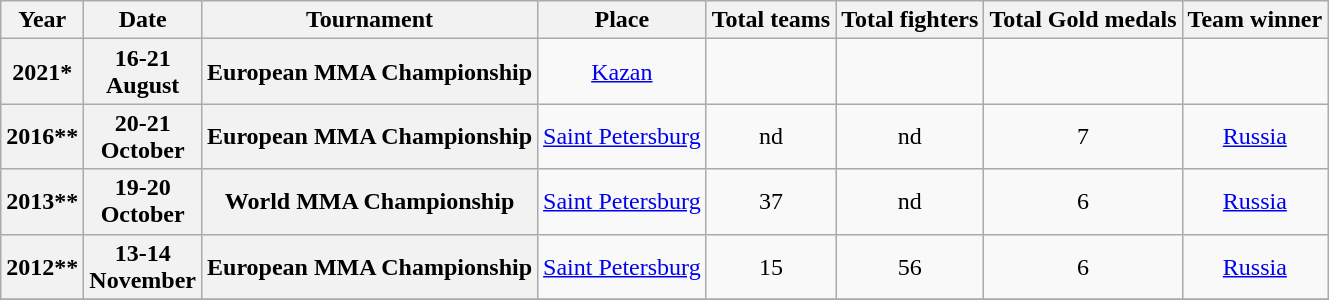<table class="wikitable" style="text-align:center">
<tr valign="top">
<th>Year</th>
<th>Date</th>
<th>Tournament</th>
<th>Place</th>
<th>Total teams</th>
<th>Total fighters</th>
<th>Total Gold medals</th>
<th>Team winner</th>
</tr>
<tr>
<th>2021*</th>
<th>16-21<br>August</th>
<th>European MMA Championship</th>
<td><a href='#'>Kazan</a></td>
<td></td>
<td></td>
<td></td>
<td></td>
</tr>
<tr>
<th>2016**</th>
<th>20-21<br>October</th>
<th>European MMA Championship</th>
<td><a href='#'>Saint Petersburg</a></td>
<td>nd</td>
<td>nd</td>
<td>7</td>
<td><a href='#'>Russia</a></td>
</tr>
<tr>
<th>2013**</th>
<th>19-20<br>October</th>
<th>World MMA Championship</th>
<td><a href='#'>Saint Petersburg</a></td>
<td>37</td>
<td>nd</td>
<td>6</td>
<td><a href='#'>Russia</a></td>
</tr>
<tr>
<th>2012**</th>
<th>13-14<br>November</th>
<th>European MMA Championship</th>
<td><a href='#'>Saint Petersburg</a></td>
<td>15</td>
<td>56</td>
<td>6</td>
<td><a href='#'>Russia</a></td>
</tr>
<tr>
</tr>
</table>
